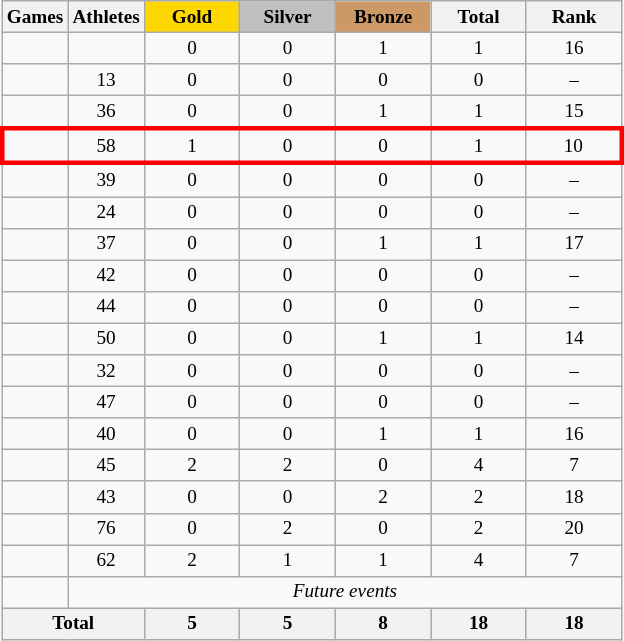<table class="wikitable" style="text-align:center; font-size:80%;">
<tr>
<th>Games</th>
<th>Athletes</th>
<td style="background:gold; width:4.5em; font-weight:bold;">Gold</td>
<td style="background:silver; width:4.5em; font-weight:bold;">Silver</td>
<td style="background:#cc9966; width:4.5em; font-weight:bold;">Bronze</td>
<th style="width:4.5em; font-weight:bold;">Total</th>
<th style="width:4.5em; font-weight:bold;">Rank</th>
</tr>
<tr>
<td align=left></td>
<td></td>
<td>0</td>
<td>0</td>
<td>1</td>
<td>1</td>
<td>16</td>
</tr>
<tr>
<td align=left></td>
<td>13</td>
<td>0</td>
<td>0</td>
<td>0</td>
<td>0</td>
<td>–</td>
</tr>
<tr>
<td align=left></td>
<td>36</td>
<td>0</td>
<td>0</td>
<td>1</td>
<td>1</td>
<td>15</td>
</tr>
<tr style="border: 3px solid red">
<td align=left></td>
<td>58</td>
<td>1</td>
<td>0</td>
<td>0</td>
<td>1</td>
<td>10</td>
</tr>
<tr>
<td align=left></td>
<td>39</td>
<td>0</td>
<td>0</td>
<td>0</td>
<td>0</td>
<td>–</td>
</tr>
<tr>
<td align=left></td>
<td>24</td>
<td>0</td>
<td>0</td>
<td>0</td>
<td>0</td>
<td>–</td>
</tr>
<tr>
<td align=left></td>
<td>37</td>
<td>0</td>
<td>0</td>
<td>1</td>
<td>1</td>
<td>17</td>
</tr>
<tr>
<td align=left></td>
<td>42</td>
<td>0</td>
<td>0</td>
<td>0</td>
<td>0</td>
<td>–</td>
</tr>
<tr>
<td align=left></td>
<td>44</td>
<td>0</td>
<td>0</td>
<td>0</td>
<td>0</td>
<td>–</td>
</tr>
<tr>
<td align=left></td>
<td>50</td>
<td>0</td>
<td>0</td>
<td>1</td>
<td>1</td>
<td>14</td>
</tr>
<tr>
<td align=left></td>
<td>32</td>
<td>0</td>
<td>0</td>
<td>0</td>
<td>0</td>
<td>–</td>
</tr>
<tr>
<td align=left></td>
<td>47</td>
<td>0</td>
<td>0</td>
<td>0</td>
<td>0</td>
<td>–</td>
</tr>
<tr>
<td align=left></td>
<td>40</td>
<td>0</td>
<td>0</td>
<td>1</td>
<td>1</td>
<td>16</td>
</tr>
<tr>
<td align=left></td>
<td>45</td>
<td>2</td>
<td>2</td>
<td>0</td>
<td>4</td>
<td>7</td>
</tr>
<tr>
<td align=left></td>
<td>43</td>
<td>0</td>
<td>0</td>
<td>2</td>
<td>2</td>
<td>18</td>
</tr>
<tr>
<td align=left></td>
<td>76</td>
<td>0</td>
<td>2</td>
<td>0</td>
<td>2</td>
<td>20</td>
</tr>
<tr>
<td align=left></td>
<td>62</td>
<td>2</td>
<td>1</td>
<td>1</td>
<td>4</td>
<td>7</td>
</tr>
<tr>
<td align=left></td>
<td rowspan=1 colspan=6><em>Future events</em></td>
</tr>
<tr>
<th colspan=2>Total</th>
<th>5</th>
<th>5</th>
<th>8</th>
<th>18</th>
<th>18</th>
</tr>
</table>
